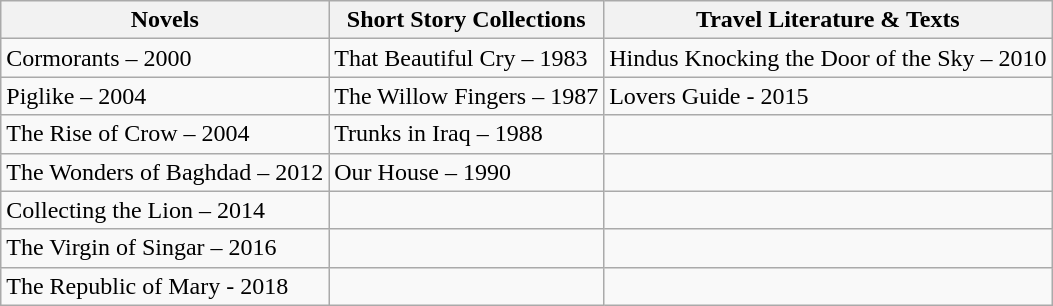<table class="wikitable sortable mw-collapsible">
<tr>
<th>Novels</th>
<th>Short Story Collections</th>
<th>Travel Literature & Texts</th>
</tr>
<tr>
<td>Cormorants – 2000</td>
<td>That Beautiful Cry – 1983</td>
<td>Hindus Knocking the Door of the Sky – 2010</td>
</tr>
<tr>
<td>Piglike – 2004</td>
<td>The Willow Fingers – 1987</td>
<td>Lovers Guide - 2015</td>
</tr>
<tr>
<td>The Rise of Crow – 2004</td>
<td>Trunks in Iraq – 1988</td>
<td></td>
</tr>
<tr>
<td>The Wonders of Baghdad – 2012</td>
<td>Our House – 1990</td>
<td></td>
</tr>
<tr>
<td>Collecting the Lion – 2014</td>
<td></td>
<td></td>
</tr>
<tr>
<td>The Virgin of Singar – 2016</td>
<td></td>
<td></td>
</tr>
<tr>
<td>The Republic of Mary - 2018</td>
<td></td>
<td></td>
</tr>
</table>
